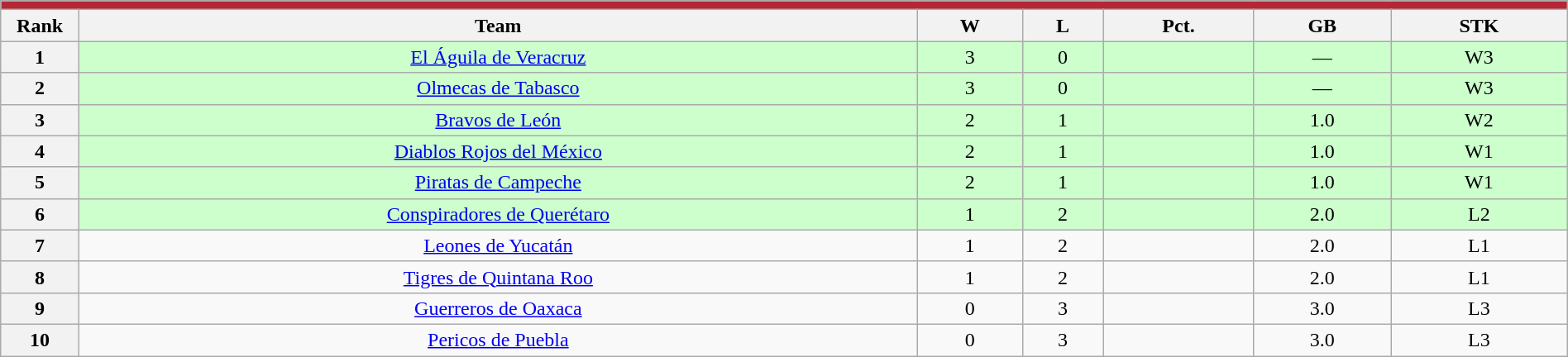<table class="wikitable plainrowheaders" width="100%" style="text-align:center;">
<tr>
<th style="background:#B52735;" colspan="7"></th>
</tr>
<tr>
<th scope="col" width="5%">Rank</th>
<th>Team</th>
<th>W</th>
<th>L</th>
<th>Pct.</th>
<th>GB</th>
<th>STK</th>
</tr>
<tr style="background-color:#ccffcc;">
<th>1</th>
<td><a href='#'>El Águila de Veracruz</a></td>
<td>3</td>
<td>0</td>
<td></td>
<td>—</td>
<td>W3</td>
</tr>
<tr style="background-color:#ccffcc;">
<th>2</th>
<td><a href='#'>Olmecas de Tabasco</a></td>
<td>3</td>
<td>0</td>
<td></td>
<td>—</td>
<td>W3</td>
</tr>
<tr style="background-color:#ccffcc;">
<th>3</th>
<td><a href='#'>Bravos de León</a></td>
<td>2</td>
<td>1</td>
<td></td>
<td>1.0</td>
<td>W2</td>
</tr>
<tr style="background-color:#ccffcc;">
<th>4</th>
<td><a href='#'>Diablos Rojos del México</a></td>
<td>2</td>
<td>1</td>
<td></td>
<td>1.0</td>
<td>W1</td>
</tr>
<tr style="background-color:#ccffcc;">
<th>5</th>
<td><a href='#'>Piratas de Campeche</a></td>
<td>2</td>
<td>1</td>
<td></td>
<td>1.0</td>
<td>W1</td>
</tr>
<tr style="background-color:#ccffcc;">
<th>6</th>
<td><a href='#'>Conspiradores de Querétaro</a></td>
<td>1</td>
<td>2</td>
<td></td>
<td>2.0</td>
<td>L2</td>
</tr>
<tr>
<th>7</th>
<td><a href='#'>Leones de Yucatán</a></td>
<td>1</td>
<td>2</td>
<td></td>
<td>2.0</td>
<td>L1</td>
</tr>
<tr>
<th>8</th>
<td><a href='#'>Tigres de Quintana Roo</a></td>
<td>1</td>
<td>2</td>
<td></td>
<td>2.0</td>
<td>L1</td>
</tr>
<tr>
<th>9</th>
<td><a href='#'>Guerreros de Oaxaca</a></td>
<td>0</td>
<td>3</td>
<td></td>
<td>3.0</td>
<td>L3</td>
</tr>
<tr>
<th>10</th>
<td><a href='#'>Pericos de Puebla</a></td>
<td>0</td>
<td>3</td>
<td></td>
<td>3.0</td>
<td>L3</td>
</tr>
</table>
